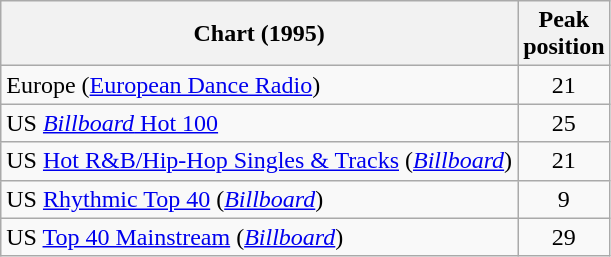<table class="wikitable sortable">
<tr>
<th>Chart (1995)</th>
<th>Peak<br>position</th>
</tr>
<tr>
<td>Europe (<a href='#'>European Dance Radio</a>)</td>
<td align="center">21</td>
</tr>
<tr>
<td>US <a href='#'><em>Billboard</em> Hot 100</a></td>
<td align=center>25</td>
</tr>
<tr>
<td>US <a href='#'>Hot R&B/Hip-Hop Singles & Tracks</a> (<em><a href='#'>Billboard</a></em>)</td>
<td align=center>21</td>
</tr>
<tr>
<td>US <a href='#'>Rhythmic Top 40</a> (<em><a href='#'>Billboard</a></em>)</td>
<td align=center>9</td>
</tr>
<tr>
<td>US <a href='#'>Top 40 Mainstream</a> (<em><a href='#'>Billboard</a></em>)</td>
<td align=center>29</td>
</tr>
</table>
